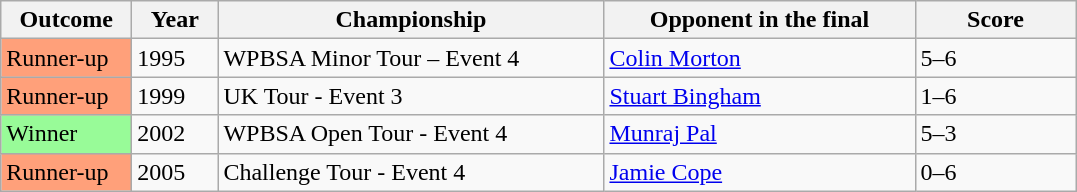<table class="sortable wikitable">
<tr>
<th width="80">Outcome</th>
<th width="50">Year</th>
<th width="250">Championship</th>
<th width="200">Opponent in the final</th>
<th width="100">Score</th>
</tr>
<tr>
<td style="background:#ffa07a;">Runner-up</td>
<td>1995</td>
<td>WPBSA Minor Tour – Event 4</td>
<td> <a href='#'>Colin Morton</a></td>
<td>5–6</td>
</tr>
<tr>
<td style="background:#ffa07a;">Runner-up</td>
<td>1999</td>
<td>UK Tour - Event 3</td>
<td> <a href='#'>Stuart Bingham</a></td>
<td>1–6</td>
</tr>
<tr>
<td style="background:#98FB98">Winner</td>
<td>2002</td>
<td>WPBSA Open Tour - Event 4</td>
<td> <a href='#'>Munraj Pal</a></td>
<td>5–3</td>
</tr>
<tr>
<td style="background:#ffa07a;">Runner-up</td>
<td>2005</td>
<td>Challenge Tour - Event 4</td>
<td> <a href='#'>Jamie Cope</a></td>
<td>0–6</td>
</tr>
</table>
